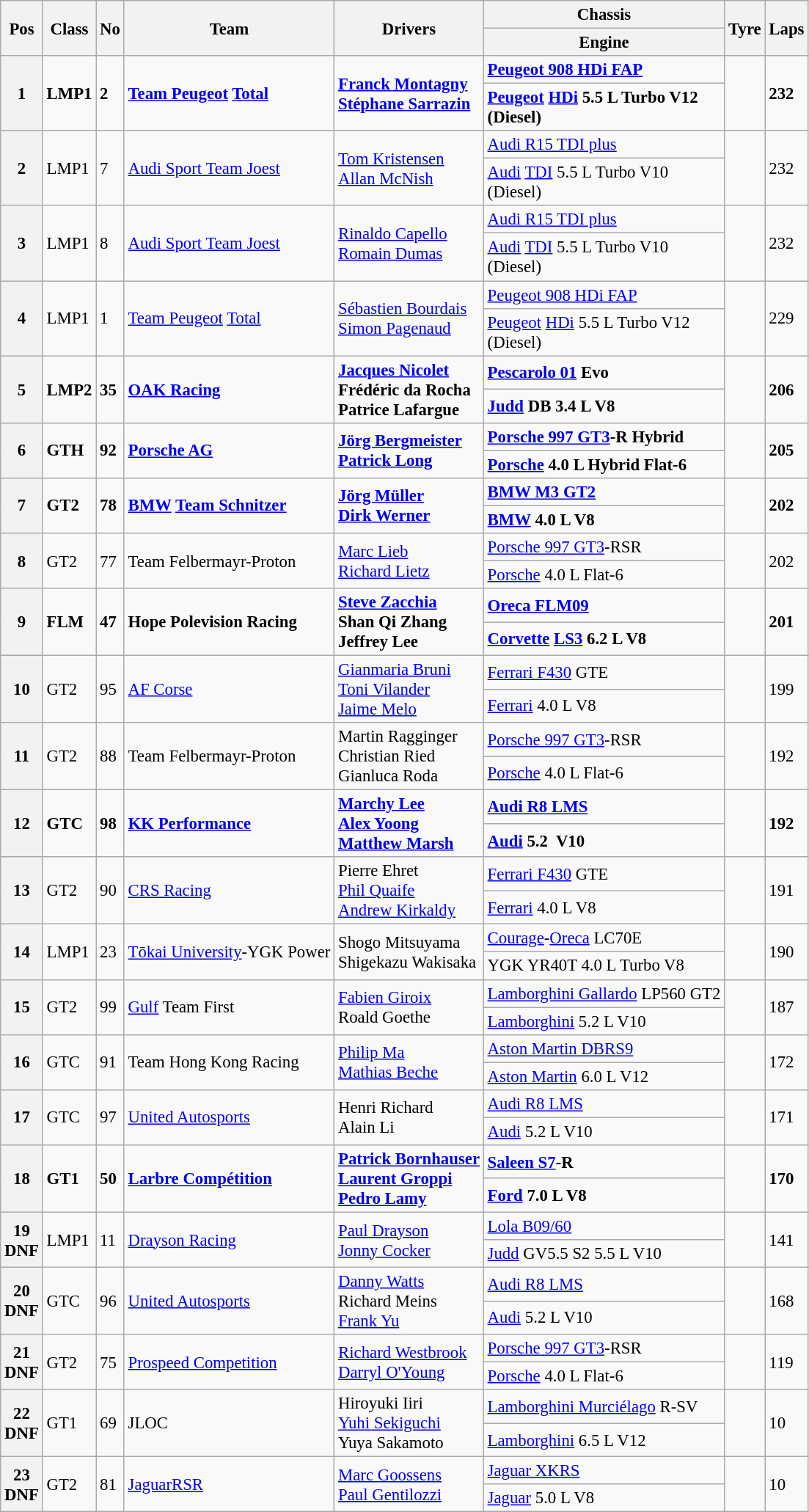<table class="wikitable" style="font-size: 95%;">
<tr>
<th rowspan=2>Pos</th>
<th rowspan=2>Class</th>
<th rowspan=2>No</th>
<th rowspan=2>Team</th>
<th rowspan=2>Drivers</th>
<th>Chassis</th>
<th rowspan=2>Tyre</th>
<th rowspan=2>Laps</th>
</tr>
<tr>
<th>Engine</th>
</tr>
<tr style="font-weight:bold">
<th rowspan=2>1</th>
<td rowspan=2>LMP1</td>
<td rowspan=2>2</td>
<td rowspan=2> <a href='#'>Team Peugeot</a> <a href='#'>Total</a></td>
<td rowspan=2> <a href='#'>Franck Montagny</a><br> <a href='#'>Stéphane Sarrazin</a></td>
<td><a href='#'>Peugeot 908 HDi FAP</a></td>
<td rowspan=2></td>
<td rowspan=2>232</td>
</tr>
<tr style="font-weight:bold">
<td><a href='#'>Peugeot</a> <a href='#'>HDi</a> 5.5 L Turbo V12<br>(Diesel)</td>
</tr>
<tr>
<th rowspan=2>2</th>
<td rowspan=2>LMP1</td>
<td rowspan=2>7</td>
<td rowspan=2> <a href='#'>Audi Sport Team Joest</a></td>
<td rowspan=2> <a href='#'>Tom Kristensen</a><br> <a href='#'>Allan McNish</a></td>
<td><a href='#'>Audi R15 TDI plus</a></td>
<td rowspan=2></td>
<td rowspan=2>232</td>
</tr>
<tr>
<td><a href='#'>Audi</a> <a href='#'>TDI</a> 5.5 L Turbo V10<br>(Diesel)</td>
</tr>
<tr>
<th rowspan=2>3</th>
<td rowspan=2>LMP1</td>
<td rowspan=2>8</td>
<td rowspan=2> <a href='#'>Audi Sport Team Joest</a></td>
<td rowspan=2> <a href='#'>Rinaldo Capello</a><br> <a href='#'>Romain Dumas</a></td>
<td><a href='#'>Audi R15 TDI plus</a></td>
<td rowspan=2></td>
<td rowspan=2>232</td>
</tr>
<tr>
<td><a href='#'>Audi</a> <a href='#'>TDI</a> 5.5 L Turbo V10<br>(Diesel)</td>
</tr>
<tr>
<th rowspan=2>4</th>
<td rowspan=2>LMP1</td>
<td rowspan=2>1</td>
<td rowspan=2> <a href='#'>Team Peugeot</a> <a href='#'>Total</a></td>
<td rowspan=2> <a href='#'>Sébastien Bourdais</a><br> <a href='#'>Simon Pagenaud</a></td>
<td><a href='#'>Peugeot 908 HDi FAP</a></td>
<td rowspan=2></td>
<td rowspan=2>229</td>
</tr>
<tr>
<td><a href='#'>Peugeot</a> <a href='#'>HDi</a> 5.5 L Turbo V12<br>(Diesel)</td>
</tr>
<tr style="font-weight:bold">
<th rowspan=2>5</th>
<td rowspan=2>LMP2</td>
<td rowspan=2>35</td>
<td rowspan=2> <a href='#'>OAK Racing</a></td>
<td rowspan=2> <a href='#'>Jacques Nicolet</a><br> Frédéric da Rocha<br> Patrice Lafargue</td>
<td><a href='#'>Pescarolo 01</a> Evo</td>
<td rowspan=2></td>
<td rowspan=2>206</td>
</tr>
<tr style="font-weight:bold">
<td><a href='#'>Judd</a> DB 3.4 L V8</td>
</tr>
<tr style="font-weight:bold">
<th rowspan=2>6</th>
<td rowspan=2>GTH</td>
<td rowspan=2>92</td>
<td rowspan=2> <a href='#'>Porsche AG</a></td>
<td rowspan=2> <a href='#'>Jörg Bergmeister</a><br> <a href='#'>Patrick Long</a></td>
<td><a href='#'>Porsche 997 GT3</a>-R Hybrid</td>
<td rowspan=2></td>
<td rowspan=2>205</td>
</tr>
<tr style="font-weight:bold">
<td><a href='#'>Porsche</a> 4.0 L Hybrid Flat-6</td>
</tr>
<tr style="font-weight:bold">
<th rowspan=2>7</th>
<td rowspan=2>GT2</td>
<td rowspan=2>78</td>
<td rowspan=2> <a href='#'>BMW</a> <a href='#'>Team Schnitzer</a></td>
<td rowspan=2> <a href='#'>Jörg Müller</a><br> <a href='#'>Dirk Werner</a></td>
<td><a href='#'>BMW M3 GT2</a></td>
<td rowspan=2></td>
<td rowspan=2>202</td>
</tr>
<tr style="font-weight:bold">
<td><a href='#'>BMW</a> 4.0 L V8</td>
</tr>
<tr>
<th rowspan=2>8</th>
<td rowspan=2>GT2</td>
<td rowspan=2>77</td>
<td rowspan=2> Team Felbermayr-Proton</td>
<td rowspan=2> <a href='#'>Marc Lieb</a><br> <a href='#'>Richard Lietz</a></td>
<td><a href='#'>Porsche 997 GT3</a>-RSR</td>
<td rowspan=2></td>
<td rowspan=2>202</td>
</tr>
<tr>
<td><a href='#'>Porsche</a> 4.0 L Flat-6</td>
</tr>
<tr style="font-weight:bold">
<th rowspan=2>9</th>
<td rowspan=2>FLM</td>
<td rowspan=2>47</td>
<td rowspan=2> Hope Polevision Racing</td>
<td rowspan=2> <a href='#'>Steve Zacchia</a><br> Shan Qi Zhang<br> Jeffrey Lee</td>
<td><a href='#'>Oreca FLM09</a></td>
<td rowspan=2></td>
<td rowspan=2>201</td>
</tr>
<tr style="font-weight:bold">
<td><a href='#'>Corvette</a> <a href='#'>LS3</a> 6.2 L V8</td>
</tr>
<tr>
<th rowspan=2>10</th>
<td rowspan=2>GT2</td>
<td rowspan=2>95</td>
<td rowspan=2> <a href='#'>AF Corse</a></td>
<td rowspan=2> <a href='#'>Gianmaria Bruni</a><br> <a href='#'>Toni Vilander</a><br> <a href='#'>Jaime Melo</a></td>
<td><a href='#'>Ferrari F430</a> GTE</td>
<td rowspan=2></td>
<td rowspan=2>199</td>
</tr>
<tr>
<td><a href='#'>Ferrari</a> 4.0 L V8</td>
</tr>
<tr>
<th rowspan=2>11</th>
<td rowspan=2>GT2</td>
<td rowspan=2>88</td>
<td rowspan=2> Team Felbermayr-Proton</td>
<td rowspan=2> Martin Ragginger<br> Christian Ried<br> Gianluca Roda</td>
<td><a href='#'>Porsche 997 GT3</a>-RSR</td>
<td rowspan=2></td>
<td rowspan=2>192</td>
</tr>
<tr>
<td><a href='#'>Porsche</a> 4.0 L Flat-6</td>
</tr>
<tr style="font-weight:bold">
<th rowspan=2>12</th>
<td rowspan=2>GTC</td>
<td rowspan=2>98</td>
<td rowspan=2> <a href='#'>KK Performance</a></td>
<td rowspan=2> <a href='#'>Marchy Lee</a><br> <a href='#'>Alex Yoong</a><br> <a href='#'>Matthew Marsh</a></td>
<td><a href='#'>Audi R8 LMS</a></td>
<td rowspan=2></td>
<td rowspan=2>192</td>
</tr>
<tr style="font-weight:bold">
<td><a href='#'>Audi</a> 5.2  V10</td>
</tr>
<tr>
<th rowspan=2>13</th>
<td rowspan=2>GT2</td>
<td rowspan=2>90</td>
<td rowspan=2> <a href='#'>CRS Racing</a></td>
<td rowspan=2> Pierre Ehret<br> <a href='#'>Phil Quaife</a><br> <a href='#'>Andrew Kirkaldy</a></td>
<td><a href='#'>Ferrari F430</a> GTE</td>
<td rowspan=2></td>
<td rowspan=2>191</td>
</tr>
<tr>
<td><a href='#'>Ferrari</a> 4.0 L V8</td>
</tr>
<tr>
<th rowspan=2>14</th>
<td rowspan=2>LMP1</td>
<td rowspan=2>23</td>
<td rowspan=2> <a href='#'>Tōkai University</a>-YGK Power</td>
<td rowspan=2> Shogo Mitsuyama<br> Shigekazu Wakisaka</td>
<td><a href='#'>Courage</a>-<a href='#'>Oreca</a> LC70E</td>
<td rowspan=2></td>
<td rowspan=2>190</td>
</tr>
<tr>
<td>YGK YR40T 4.0 L Turbo V8</td>
</tr>
<tr>
<th rowspan=2>15</th>
<td rowspan=2>GT2</td>
<td rowspan=2>99</td>
<td rowspan=2> <a href='#'>Gulf</a> Team First</td>
<td rowspan=2> <a href='#'>Fabien Giroix</a><br> Roald Goethe</td>
<td><a href='#'>Lamborghini Gallardo</a> LP560 GT2</td>
<td rowspan=2></td>
<td rowspan=2>187</td>
</tr>
<tr>
<td><a href='#'>Lamborghini</a> 5.2 L V10</td>
</tr>
<tr>
<th rowspan=2>16</th>
<td rowspan=2>GTC</td>
<td rowspan=2>91</td>
<td rowspan=2> Team Hong Kong Racing</td>
<td rowspan=2> <a href='#'>Philip Ma</a><br> <a href='#'>Mathias Beche</a></td>
<td><a href='#'>Aston Martin DBRS9</a></td>
<td rowspan=2></td>
<td rowspan=2>172</td>
</tr>
<tr>
<td><a href='#'>Aston Martin</a> 6.0 L V12</td>
</tr>
<tr>
<th rowspan=2>17</th>
<td rowspan=2>GTC</td>
<td rowspan=2>97</td>
<td rowspan=2> <a href='#'>United Autosports</a></td>
<td rowspan=2> Henri Richard<br> Alain Li</td>
<td><a href='#'>Audi R8 LMS</a></td>
<td rowspan=2></td>
<td rowspan=2>171</td>
</tr>
<tr>
<td><a href='#'>Audi</a> 5.2 L V10</td>
</tr>
<tr style="font-weight:bold">
<th rowspan=2>18</th>
<td rowspan=2>GT1</td>
<td rowspan=2>50</td>
<td rowspan=2> <a href='#'>Larbre Compétition</a></td>
<td rowspan=2> <a href='#'>Patrick Bornhauser</a><br> <a href='#'>Laurent Groppi</a><br> <a href='#'>Pedro Lamy</a></td>
<td><a href='#'>Saleen S7</a>-R</td>
<td rowspan=2></td>
<td rowspan=2>170</td>
</tr>
<tr style="font-weight:bold">
<td><a href='#'>Ford</a> 7.0 L V8</td>
</tr>
<tr>
<th rowspan=2>19<br>DNF</th>
<td rowspan=2>LMP1</td>
<td rowspan=2>11</td>
<td rowspan=2> <a href='#'>Drayson Racing</a></td>
<td rowspan=2> <a href='#'>Paul Drayson</a><br> <a href='#'>Jonny Cocker</a></td>
<td><a href='#'>Lola B09/60</a></td>
<td rowspan=2></td>
<td rowspan=2>141</td>
</tr>
<tr>
<td><a href='#'>Judd</a> GV5.5 S2 5.5 L V10</td>
</tr>
<tr>
<th rowspan=2>20<br>DNF</th>
<td rowspan=2>GTC</td>
<td rowspan=2>96</td>
<td rowspan=2> <a href='#'>United Autosports</a></td>
<td rowspan=2> <a href='#'>Danny Watts</a><br> Richard Meins<br> <a href='#'>Frank Yu</a></td>
<td><a href='#'>Audi R8 LMS</a></td>
<td rowspan=2></td>
<td rowspan=2>168</td>
</tr>
<tr>
<td><a href='#'>Audi</a> 5.2 L V10</td>
</tr>
<tr>
<th rowspan=2>21<br>DNF</th>
<td rowspan=2>GT2</td>
<td rowspan=2>75</td>
<td rowspan=2> <a href='#'>Prospeed Competition</a></td>
<td rowspan=2> <a href='#'>Richard Westbrook</a><br> <a href='#'>Darryl O'Young</a></td>
<td><a href='#'>Porsche 997 GT3</a>-RSR</td>
<td rowspan=2></td>
<td rowspan=2>119</td>
</tr>
<tr>
<td><a href='#'>Porsche</a> 4.0 L Flat-6</td>
</tr>
<tr>
<th rowspan=2>22<br>DNF</th>
<td rowspan=2>GT1</td>
<td rowspan=2>69</td>
<td rowspan=2> JLOC</td>
<td rowspan=2> Hiroyuki Iiri<br> <a href='#'>Yuhi Sekiguchi</a><br> Yuya Sakamoto</td>
<td><a href='#'>Lamborghini Murciélago</a> R-SV</td>
<td rowspan=2></td>
<td rowspan=2>10</td>
</tr>
<tr>
<td><a href='#'>Lamborghini</a> 6.5 L V12</td>
</tr>
<tr>
<th rowspan=2>23<br>DNF</th>
<td rowspan=2>GT2</td>
<td rowspan=2>81</td>
<td rowspan=2> <a href='#'>Jaguar</a><a href='#'>RSR</a></td>
<td rowspan=2> <a href='#'>Marc Goossens</a><br> <a href='#'>Paul Gentilozzi</a></td>
<td><a href='#'>Jaguar XKRS</a></td>
<td rowspan=2></td>
<td rowspan=2>10</td>
</tr>
<tr>
<td><a href='#'>Jaguar</a> 5.0 L V8</td>
</tr>
</table>
